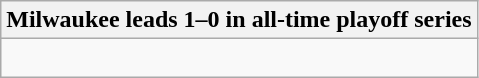<table class="wikitable collapsible collapsed">
<tr>
<th>Milwaukee leads 1–0 in all-time playoff series</th>
</tr>
<tr>
<td><br></td>
</tr>
</table>
